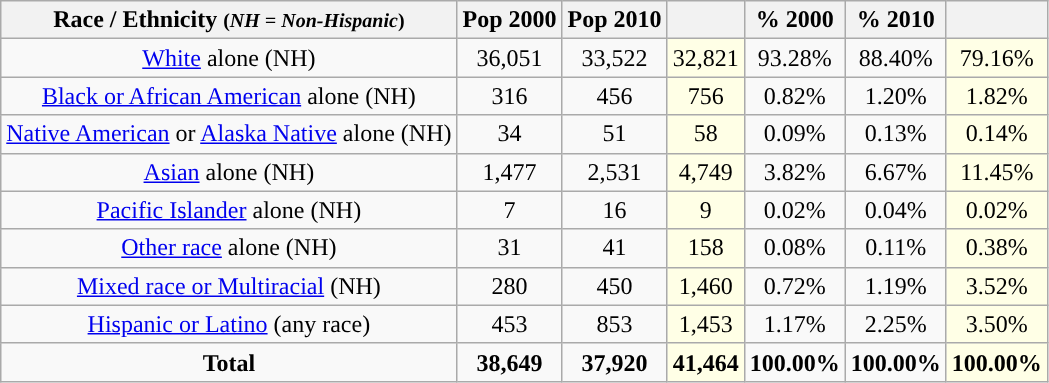<table class="wikitable" style="text-align:center;">
<tr>
<th>Race / Ethnicity <small>(<em>NH = Non-Hispanic</em>)</small></th>
<th>Pop 2000</th>
<th>Pop 2010</th>
<th></th>
<th>% 2000</th>
<th>% 2010</th>
<th></th>
</tr>
<tr>
<td><a href='#'>White</a> alone (NH)</td>
<td>36,051</td>
<td>33,522</td>
<td style='background: #ffffe6;'>32,821</td>
<td>93.28%</td>
<td>88.40%</td>
<td style='background: #ffffe6;'>79.16%</td>
</tr>
<tr>
<td><a href='#'>Black or African American</a> alone (NH)</td>
<td>316</td>
<td>456</td>
<td style='background: #ffffe6;'>756</td>
<td>0.82%</td>
<td>1.20%</td>
<td style='background: #ffffe6;'>1.82%</td>
</tr>
<tr>
<td><a href='#'>Native American</a> or <a href='#'>Alaska Native</a> alone (NH)</td>
<td>34</td>
<td>51</td>
<td style='background: #ffffe6;'>58</td>
<td>0.09%</td>
<td>0.13%</td>
<td style='background: #ffffe6;'>0.14%</td>
</tr>
<tr>
<td><a href='#'>Asian</a> alone (NH)</td>
<td>1,477</td>
<td>2,531</td>
<td style='background: #ffffe6;'>4,749</td>
<td>3.82%</td>
<td>6.67%</td>
<td style='background: #ffffe6;'>11.45%</td>
</tr>
<tr>
<td><a href='#'>Pacific Islander</a> alone (NH)</td>
<td>7</td>
<td>16</td>
<td style='background: #ffffe6;'>9</td>
<td>0.02%</td>
<td>0.04%</td>
<td style='background: #ffffe6;'>0.02%</td>
</tr>
<tr>
<td><a href='#'>Other race</a> alone (NH)</td>
<td>31</td>
<td>41</td>
<td style='background: #ffffe6;'>158</td>
<td>0.08%</td>
<td>0.11%</td>
<td style='background: #ffffe6;'>0.38%</td>
</tr>
<tr>
<td><a href='#'>Mixed race or Multiracial</a> (NH)</td>
<td>280</td>
<td>450</td>
<td style='background: #ffffe6;'>1,460</td>
<td>0.72%</td>
<td>1.19%</td>
<td style='background: #ffffe6;'>3.52%</td>
</tr>
<tr>
<td><a href='#'>Hispanic or Latino</a> (any race)</td>
<td>453</td>
<td>853</td>
<td style='background: #ffffe6;'>1,453</td>
<td>1.17%</td>
<td>2.25%</td>
<td style='background: #ffffe6;'>3.50%</td>
</tr>
<tr>
<td><strong>Total</strong></td>
<td><strong>38,649</strong></td>
<td><strong>37,920</strong></td>
<td style='background: #ffffe6;'><strong>41,464</strong></td>
<td><strong>100.00%</strong></td>
<td><strong>100.00%</strong></td>
<td style='background: #ffffe6;'><strong>100.00%</strong></td>
</tr>
</table>
